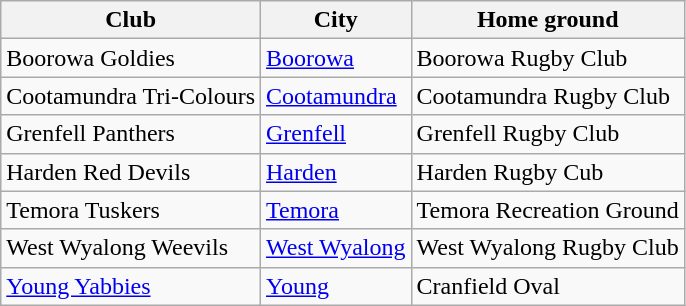<table class="wikitable">
<tr>
<th>Club</th>
<th>City</th>
<th>Home ground</th>
</tr>
<tr>
<td> Boorowa Goldies</td>
<td><a href='#'>Boorowa</a></td>
<td>Boorowa Rugby Club</td>
</tr>
<tr>
<td> Cootamundra Tri-Colours</td>
<td><a href='#'>Cootamundra</a></td>
<td>Cootamundra Rugby Club</td>
</tr>
<tr>
<td> Grenfell Panthers</td>
<td><a href='#'>Grenfell</a></td>
<td>Grenfell Rugby Club</td>
</tr>
<tr>
<td> Harden Red Devils</td>
<td><a href='#'>Harden</a></td>
<td>Harden Rugby Cub</td>
</tr>
<tr>
<td> Temora Tuskers</td>
<td><a href='#'>Temora</a></td>
<td>Temora Recreation Ground</td>
</tr>
<tr>
<td> West Wyalong Weevils</td>
<td><a href='#'>West Wyalong</a></td>
<td>West Wyalong Rugby Club</td>
</tr>
<tr>
<td> <a href='#'>Young Yabbies</a></td>
<td><a href='#'>Young</a></td>
<td>Cranfield Oval</td>
</tr>
</table>
